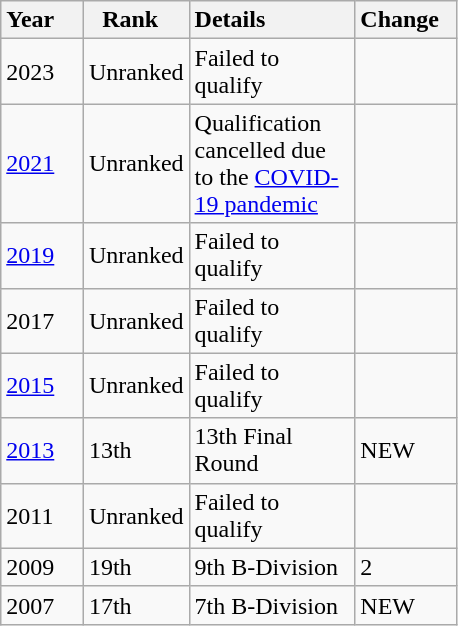<table class="wikitable">
<tr>
<th width=10>Year    </th>
<th width=15>Rank  </th>
<th width=60>Details              </th>
<th width=15>Change  </th>
</tr>
<tr>
<td>2023</td>
<td>Unranked</td>
<td>Failed to qualify</td>
<td></td>
</tr>
<tr>
<td><a href='#'>2021</a></td>
<td>Unranked</td>
<td>Qualification cancelled due to the <a href='#'>COVID-19 pandemic</a></td>
<td></td>
</tr>
<tr>
<td><a href='#'>2019</a></td>
<td>Unranked</td>
<td>Failed to qualify</td>
<td></td>
</tr>
<tr>
<td style="text-align:left;">2017</td>
<td>Unranked</td>
<td>Failed to qualify</td>
<td></td>
</tr>
<tr>
<td style="text-align:left;"><a href='#'>2015</a></td>
<td>Unranked</td>
<td>Failed to qualify</td>
<td></td>
</tr>
<tr>
<td style="text-align:left;"><a href='#'>2013</a></td>
<td>13th</td>
<td>13th Final Round</td>
<td>NEW</td>
</tr>
<tr>
<td>2011</td>
<td>Unranked</td>
<td>Failed to qualify</td>
<td></td>
</tr>
<tr>
<td style="text-align:left;">2009</td>
<td>19th</td>
<td>9th B-Division</td>
<td>2</td>
</tr>
<tr>
<td style="text-align:left;">2007</td>
<td>17th</td>
<td>7th B-Division</td>
<td>NEW</td>
</tr>
</table>
